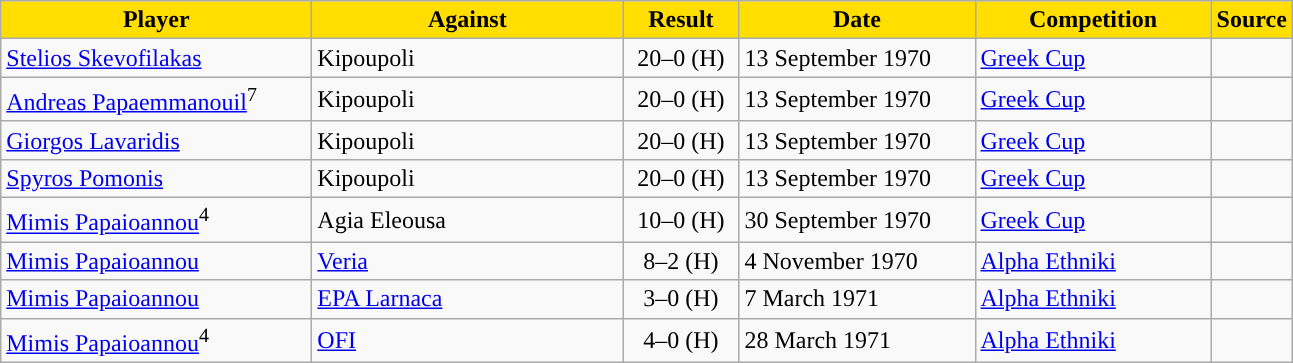<table class="wikitable">
<tr>
<th width=200 style="background:#FFDE00">Player</th>
<th width=200 style="background:#FFDE00">Against</th>
<th width=70 style="background:#FFDE00">Result</th>
<th width=150 style="background:#FFDE00">Date</th>
<th width=150 style="background:#FFDE00">Competition</th>
<th style="background:#FFDE00">Source</th>
</tr>
<tr>
<td> <a href='#'>Stelios Skevofilakas</a></td>
<td> Kipoupoli</td>
<td align=center>20–0 (H)</td>
<td>13 September 1970</td>
<td><a href='#'>Greek Cup</a></td>
<td align=center></td>
</tr>
<tr>
<td> <a href='#'>Andreas Papaemmanouil</a><sup>7</sup></td>
<td> Kipoupoli</td>
<td align=center>20–0 (H)</td>
<td>13 September 1970</td>
<td><a href='#'>Greek Cup</a></td>
<td align=center></td>
</tr>
<tr>
<td> <a href='#'>Giorgos Lavaridis</a></td>
<td> Kipoupoli</td>
<td align=center>20–0 (H)</td>
<td>13 September 1970</td>
<td><a href='#'>Greek Cup</a></td>
<td align=center></td>
</tr>
<tr>
<td> <a href='#'>Spyros Pomonis</a></td>
<td> Kipoupoli</td>
<td align=center>20–0 (H)</td>
<td>13 September 1970</td>
<td><a href='#'>Greek Cup</a></td>
<td align=center></td>
</tr>
<tr>
<td> <a href='#'>Mimis Papaioannou</a><sup>4</sup></td>
<td> Agia Eleousa</td>
<td align=center>10–0 (H)</td>
<td>30 September 1970</td>
<td><a href='#'>Greek Cup</a></td>
<td align=center></td>
</tr>
<tr>
<td> <a href='#'>Mimis Papaioannou</a></td>
<td> <a href='#'>Veria</a></td>
<td align=center>8–2 (H)</td>
<td>4 November 1970</td>
<td><a href='#'>Alpha Ethniki</a></td>
<td align=center></td>
</tr>
<tr>
<td> <a href='#'>Mimis Papaioannou</a></td>
<td> <a href='#'>EPA Larnaca</a></td>
<td align=center>3–0 (H)</td>
<td>7 March 1971</td>
<td><a href='#'>Alpha Ethniki</a></td>
<td align=center></td>
</tr>
<tr>
<td> <a href='#'>Mimis Papaioannou</a><sup>4</sup></td>
<td> <a href='#'>OFI</a></td>
<td align=center>4–0 (H)</td>
<td>28 March 1971</td>
<td><a href='#'>Alpha Ethniki</a></td>
<td align=center></td>
</tr>
</table>
